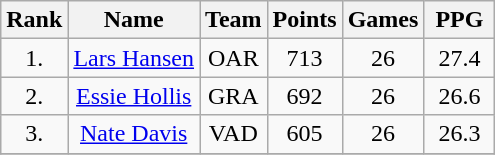<table class="wikitable" style="text-align: center;">
<tr>
<th>Rank</th>
<th>Name</th>
<th>Team</th>
<th>Points</th>
<th>Games</th>
<th width=40>PPG</th>
</tr>
<tr>
<td>1.</td>
<td><a href='#'>Lars Hansen</a></td>
<td>OAR</td>
<td>713</td>
<td>26</td>
<td>27.4</td>
</tr>
<tr>
<td>2.</td>
<td><a href='#'>Essie Hollis</a></td>
<td>GRA</td>
<td>692</td>
<td>26</td>
<td>26.6</td>
</tr>
<tr>
<td>3.</td>
<td><a href='#'>Nate Davis</a></td>
<td>VAD</td>
<td>605</td>
<td>26</td>
<td>26.3</td>
</tr>
<tr>
</tr>
</table>
